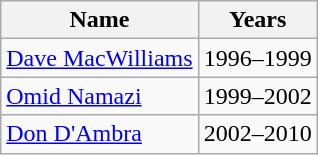<table class="wikitable">
<tr>
<th>Name</th>
<th>Years</th>
</tr>
<tr>
<td> <a href='#'>Dave MacWilliams</a></td>
<td>1996–1999</td>
</tr>
<tr>
<td> <a href='#'>Omid Namazi</a></td>
<td>1999–2002</td>
</tr>
<tr>
<td> <a href='#'>Don D'Ambra</a></td>
<td>2002–2010</td>
</tr>
</table>
